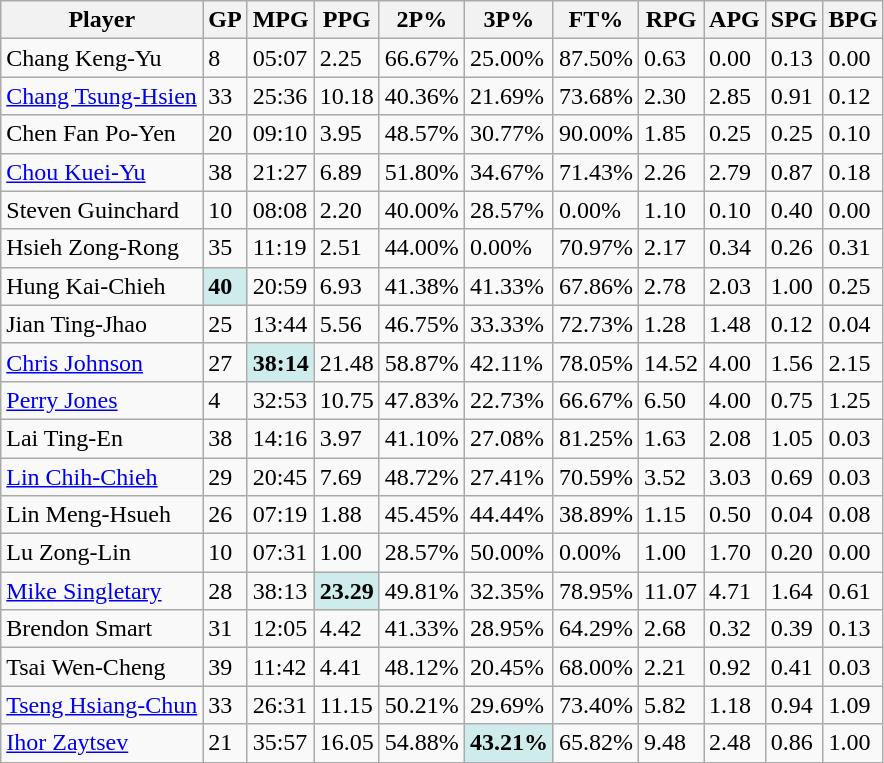<table class="wikitable">
<tr>
<th>Player</th>
<th>GP</th>
<th>MPG</th>
<th>PPG</th>
<th>2P%</th>
<th>3P%</th>
<th>FT%</th>
<th>RPG</th>
<th>APG</th>
<th>SPG</th>
<th>BPG</th>
</tr>
<tr>
<td>Chang Keng-Yu</td>
<td>8</td>
<td>05:07</td>
<td>2.25</td>
<td>66.67%</td>
<td>25.00%</td>
<td>87.50%</td>
<td>0.63</td>
<td>0.00</td>
<td>0.13</td>
<td>0.00</td>
</tr>
<tr>
<td><a href='#'>Chang Tsung-Hsien</a></td>
<td>33</td>
<td>25:36</td>
<td>10.18</td>
<td>40.36%</td>
<td>21.69%</td>
<td>73.68%</td>
<td>2.30</td>
<td>2.85</td>
<td>0.91</td>
<td>0.12</td>
</tr>
<tr>
<td>Chen Fan Po-Yen</td>
<td>20</td>
<td>09:10</td>
<td>3.95</td>
<td>48.57%</td>
<td>30.77%</td>
<td>90.00%</td>
<td>1.85</td>
<td>0.25</td>
<td>0.25</td>
<td>0.10</td>
</tr>
<tr>
<td><a href='#'>Chou Kuei-Yu</a></td>
<td>38</td>
<td>21:27</td>
<td>6.89</td>
<td>51.80%</td>
<td>34.67%</td>
<td>71.43%</td>
<td>2.26</td>
<td>2.79</td>
<td>0.87</td>
<td>0.18</td>
</tr>
<tr>
<td>Steven Guinchard</td>
<td>10</td>
<td>08:08</td>
<td>2.20</td>
<td>40.00%</td>
<td>28.57%</td>
<td>0.00%</td>
<td>1.10</td>
<td>0.10</td>
<td>0.40</td>
<td>0.00</td>
</tr>
<tr>
<td>Hsieh Zong-Rong</td>
<td>35</td>
<td>11:19</td>
<td>2.51</td>
<td>44.00%</td>
<td>0.00%</td>
<td>70.97%</td>
<td>2.17</td>
<td>0.34</td>
<td>0.26</td>
<td>0.31</td>
</tr>
<tr>
<td>Hung Kai-Chieh</td>
<td style="background-color: #CFECEC"><strong>40</strong></td>
<td>20:59</td>
<td>6.93</td>
<td>41.38%</td>
<td>41.33%</td>
<td>67.86%</td>
<td>2.78</td>
<td>2.03</td>
<td>1.00</td>
<td>0.25</td>
</tr>
<tr>
<td>Jian Ting-Jhao</td>
<td>25</td>
<td>13:44</td>
<td>5.56</td>
<td>46.75%</td>
<td>33.33%</td>
<td>72.73%</td>
<td>1.28</td>
<td>1.48</td>
<td>0.12</td>
<td>0.04</td>
</tr>
<tr>
<td><a href='#'>Chris Johnson</a></td>
<td>27</td>
<td style="background-color: #CFECEC"><strong>38:14</strong></td>
<td>21.48</td>
<td>58.87%</td>
<td>42.11%</td>
<td>78.05%</td>
<td>14.52</td>
<td>4.00</td>
<td>1.56</td>
<td>2.15</td>
</tr>
<tr>
<td><a href='#'>Perry Jones</a></td>
<td>4</td>
<td>32:53</td>
<td>10.75</td>
<td>47.83%</td>
<td>22.73%</td>
<td>66.67%</td>
<td>6.50</td>
<td>4.00</td>
<td>0.75</td>
<td>1.25</td>
</tr>
<tr>
<td>Lai Ting-En</td>
<td>38</td>
<td>14:16</td>
<td>3.97</td>
<td>41.10%</td>
<td>27.08%</td>
<td>81.25%</td>
<td>1.63</td>
<td>2.08</td>
<td>1.05</td>
<td>0.03</td>
</tr>
<tr>
<td><a href='#'>Lin Chih-Chieh</a></td>
<td>29</td>
<td>20:45</td>
<td>7.69</td>
<td>48.72%</td>
<td>27.41%</td>
<td>70.59%</td>
<td>3.52</td>
<td>3.03</td>
<td>0.69</td>
<td>0.03</td>
</tr>
<tr>
<td>Lin Meng-Hsueh</td>
<td>26</td>
<td>07:19</td>
<td>1.88</td>
<td>45.45%</td>
<td>44.44%</td>
<td>38.89%</td>
<td>1.15</td>
<td>0.50</td>
<td>0.04</td>
<td>0.08</td>
</tr>
<tr>
<td>Lu Zong-Lin</td>
<td>10</td>
<td>07:31</td>
<td>1.00</td>
<td>28.57%</td>
<td>50.00%</td>
<td>0.00%</td>
<td>1.00</td>
<td>1.70</td>
<td>0.20</td>
<td>0.00</td>
</tr>
<tr>
<td><a href='#'>Mike Singletary</a></td>
<td>28</td>
<td>38:13</td>
<td style="background-color: #CFECEC"><strong>23.29</strong></td>
<td>49.81%</td>
<td>32.35%</td>
<td>78.95%</td>
<td>11.07</td>
<td>4.71</td>
<td>1.64</td>
<td>0.61</td>
</tr>
<tr>
<td>Brendon Smart</td>
<td>31</td>
<td>12:05</td>
<td>4.42</td>
<td>41.33%</td>
<td>28.95%</td>
<td>64.29%</td>
<td>2.68</td>
<td>0.32</td>
<td>0.39</td>
<td>0.13</td>
</tr>
<tr>
<td>Tsai Wen-Cheng</td>
<td>39</td>
<td>11:42</td>
<td>4.41</td>
<td>48.12%</td>
<td>20.45%</td>
<td>68.00%</td>
<td>2.21</td>
<td>0.92</td>
<td>0.41</td>
<td>0.03</td>
</tr>
<tr>
<td><a href='#'>Tseng Hsiang-Chun</a></td>
<td>33</td>
<td>26:31</td>
<td>11.15</td>
<td>50.21%</td>
<td>29.69%</td>
<td>73.40%</td>
<td>5.82</td>
<td>1.18</td>
<td>0.94</td>
<td>1.09</td>
</tr>
<tr>
<td><a href='#'>Ihor Zaytsev</a></td>
<td>21</td>
<td>35:57</td>
<td>16.05</td>
<td>54.88%</td>
<td style="background-color: #CFECEC"><strong>43.21%</strong></td>
<td>65.82%</td>
<td>9.48</td>
<td>2.48</td>
<td>0.86</td>
<td>1.00</td>
</tr>
</table>
